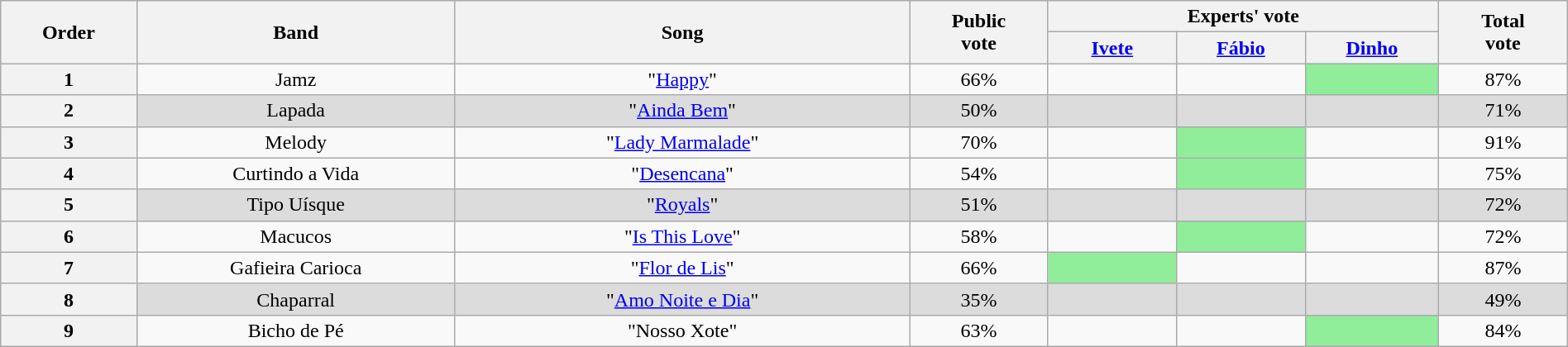<table class="wikitable" style="text-align: center;width:100%;">
<tr>
<th width="010" rowspan=2>Order</th>
<th width="110" rowspan=2>Band</th>
<th width="160" rowspan=2>Song</th>
<th width="040" rowspan=2>Public<br>vote</th>
<th width="120" colspan=3>Experts' vote</th>
<th width="040" rowspan=2>Total<br>vote</th>
</tr>
<tr>
<th width="40"><a href='#'>Ivete</a></th>
<th width="40"><a href='#'>Fábio</a></th>
<th width="40"><a href='#'>Dinho</a></th>
</tr>
<tr>
<th>1</th>
<td>Jamz</td>
<td>"<a href='#'>Happy</a>"</td>
<td>66%</td>
<td></td>
<td></td>
<td bgcolor="90EE9B"></td>
<td>87%</td>
</tr>
<tr>
<th>2</th>
<td bgcolor="DCDCDC">Lapada</td>
<td bgcolor="DCDCDC">"<a href='#'>Ainda Bem</a>"</td>
<td bgcolor="DCDCDC">50%</td>
<td bgcolor="DCDCDC"></td>
<td bgcolor="DCDCDC"></td>
<td bgcolor="DCDCDC"></td>
<td bgcolor="DCDCDC">71%</td>
</tr>
<tr>
<th>3</th>
<td>Melody</td>
<td>"<a href='#'>Lady Marmalade</a>"</td>
<td>70%</td>
<td></td>
<td bgcolor="90EE9B"></td>
<td></td>
<td>91%</td>
</tr>
<tr>
<th>4</th>
<td>Curtindo a Vida</td>
<td>"<a href='#'>Desencana</a>"</td>
<td>54%</td>
<td></td>
<td bgcolor="90EE9B"></td>
<td></td>
<td>75%</td>
</tr>
<tr>
<th>5</th>
<td bgcolor="DCDCDC">Tipo Uísque</td>
<td bgcolor="DCDCDC">"<a href='#'>Royals</a>"</td>
<td bgcolor="DCDCDC">51%</td>
<td bgcolor="DCDCDC"></td>
<td bgcolor="DCDCDC"></td>
<td bgcolor="DCDCDC"></td>
<td bgcolor="DCDCDC">72%</td>
</tr>
<tr>
<th>6</th>
<td>Macucos</td>
<td>"<a href='#'>Is This Love</a>"</td>
<td>58%</td>
<td></td>
<td bgcolor="90EE9B"></td>
<td></td>
<td>72%</td>
</tr>
<tr>
<th>7</th>
<td>Gafieira Carioca</td>
<td>"<a href='#'>Flor de Lis</a>"</td>
<td>66%</td>
<td bgcolor="90EE9B"></td>
<td></td>
<td></td>
<td>87%</td>
</tr>
<tr>
<th>8</th>
<td bgcolor="DCDCDC">Chaparral</td>
<td bgcolor="DCDCDC">"<a href='#'>Amo Noite e Dia</a>"</td>
<td bgcolor="DCDCDC">35%</td>
<td bgcolor="DCDCDC"></td>
<td bgcolor="DCDCDC"></td>
<td bgcolor="DCDCDC"></td>
<td bgcolor="DCDCDC">49%</td>
</tr>
<tr>
<th>9</th>
<td>Bicho de Pé</td>
<td>"Nosso Xote"</td>
<td>63%</td>
<td></td>
<td></td>
<td bgcolor="90EE9B"></td>
<td>84%</td>
</tr>
</table>
